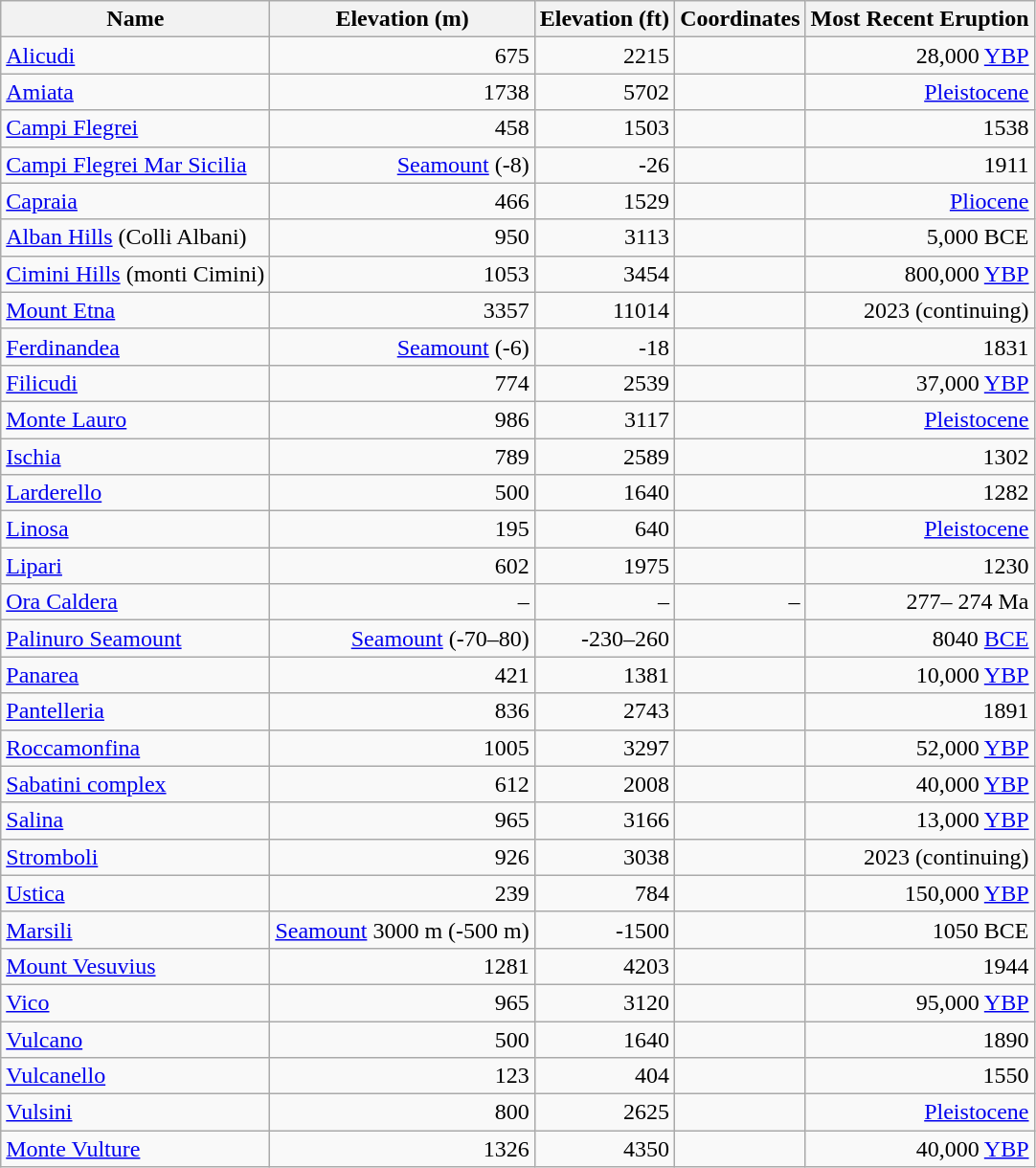<table class="wikitable sortable">
<tr>
<th rowspan="1">Name</th>
<th>Elevation (m)</th>
<th>Elevation (ft)</th>
<th>Coordinates</th>
<th>Most Recent Eruption</th>
</tr>
<tr style="text-align:right;">
<td style="text-align:left;"><a href='#'>Alicudi</a></td>
<td>675</td>
<td>2215</td>
<td></td>
<td>28,000 <a href='#'>YBP</a></td>
</tr>
<tr style="text-align:right;">
<td style="text-align:left;"><a href='#'>Amiata</a></td>
<td>1738</td>
<td>5702</td>
<td></td>
<td><a href='#'>Pleistocene</a></td>
</tr>
<tr style="text-align:right;">
<td style="text-align:left;"><a href='#'>Campi Flegrei</a></td>
<td>458</td>
<td>1503</td>
<td></td>
<td>1538</td>
</tr>
<tr style="text-align:right;">
<td style="text-align:left;"><a href='#'>Campi Flegrei Mar Sicilia</a></td>
<td><a href='#'>Seamount</a> (-8)</td>
<td>-26</td>
<td></td>
<td>1911</td>
</tr>
<tr style="text-align:right;">
<td style="text-align:left;"><a href='#'>Capraia</a></td>
<td>466</td>
<td>1529</td>
<td></td>
<td><a href='#'>Pliocene</a></td>
</tr>
<tr style="text-align:right;">
<td style="text-align:left;"><a href='#'>Alban Hills</a> (Colli Albani)</td>
<td>950</td>
<td>3113</td>
<td></td>
<td>5,000 BCE</td>
</tr>
<tr style="text-align:right;">
<td style="text-align:left;"><a href='#'>Cimini Hills</a> (monti Cimini)</td>
<td>1053</td>
<td>3454</td>
<td></td>
<td>800,000 <a href='#'>YBP</a></td>
</tr>
<tr style="text-align:right;">
<td style="text-align:left;"><a href='#'>Mount Etna</a></td>
<td>3357</td>
<td>11014</td>
<td></td>
<td>2023 (continuing)</td>
</tr>
<tr style="text-align:right;">
<td style="text-align:left;"><a href='#'>Ferdinandea</a></td>
<td><a href='#'>Seamount</a> (-6)</td>
<td>-18</td>
<td></td>
<td>1831</td>
</tr>
<tr style="text-align:right;">
<td style="text-align:left;"><a href='#'>Filicudi</a></td>
<td>774</td>
<td>2539</td>
<td> </td>
<td>37,000 <a href='#'>YBP</a></td>
</tr>
<tr style="text-align:right;">
<td style="text-align:left;"><a href='#'>Monte Lauro</a></td>
<td>986</td>
<td>3117</td>
<td></td>
<td><a href='#'>Pleistocene</a></td>
</tr>
<tr style="text-align:right;">
<td style="text-align:left;"><a href='#'>Ischia</a></td>
<td>789</td>
<td>2589</td>
<td></td>
<td>1302</td>
</tr>
<tr style="text-align:right;">
<td style="text-align:left;"><a href='#'>Larderello</a></td>
<td>500</td>
<td>1640</td>
<td></td>
<td>1282</td>
</tr>
<tr style="text-align:right;">
<td style="text-align:left;"><a href='#'>Linosa</a></td>
<td>195</td>
<td>640</td>
<td></td>
<td><a href='#'>Pleistocene</a></td>
</tr>
<tr style="text-align:right;">
<td style="text-align:left;"><a href='#'>Lipari</a></td>
<td>602</td>
<td>1975</td>
<td></td>
<td>1230</td>
</tr>
<tr style="text-align:right;">
<td style="text-align:left;"><a href='#'>Ora Caldera</a></td>
<td>–</td>
<td>–</td>
<td>–</td>
<td>277– 274 Ma</td>
</tr>
<tr style="text-align:right;">
<td style="text-align:left;"><a href='#'>Palinuro Seamount</a></td>
<td><a href='#'>Seamount</a> (-70–80)</td>
<td>-230–260</td>
<td></td>
<td>8040 <a href='#'>BCE</a></td>
</tr>
<tr style="text-align:right;">
<td style="text-align:left;"><a href='#'>Panarea</a></td>
<td>421</td>
<td>1381</td>
<td></td>
<td>10,000 <a href='#'>YBP</a></td>
</tr>
<tr style="text-align:right;">
<td style="text-align:left;"><a href='#'>Pantelleria</a></td>
<td>836</td>
<td>2743</td>
<td></td>
<td>1891</td>
</tr>
<tr style="text-align:right;">
<td style="text-align:left;"><a href='#'>Roccamonfina</a></td>
<td>1005</td>
<td>3297</td>
<td></td>
<td>52,000 <a href='#'>YBP</a></td>
</tr>
<tr style="text-align:right;">
<td style="text-align:left;"><a href='#'>Sabatini complex</a></td>
<td>612</td>
<td>2008</td>
<td></td>
<td>40,000 <a href='#'>YBP</a></td>
</tr>
<tr style="text-align:right;">
<td style="text-align:left;"><a href='#'>Salina</a></td>
<td>965</td>
<td>3166</td>
<td></td>
<td>13,000 <a href='#'>YBP</a></td>
</tr>
<tr style="text-align:right;">
<td style="text-align:left;"><a href='#'>Stromboli</a></td>
<td>926</td>
<td>3038</td>
<td></td>
<td>2023 (continuing)</td>
</tr>
<tr style="text-align:right;">
<td style="text-align:left;"><a href='#'>Ustica</a></td>
<td>239</td>
<td>784</td>
<td></td>
<td>150,000 <a href='#'>YBP</a></td>
</tr>
<tr style="text-align:right;">
<td style="text-align:left;"><a href='#'>Marsili</a></td>
<td><a href='#'>Seamount</a> 3000 m (-500 m)</td>
<td>-1500</td>
<td></td>
<td>1050 BCE</td>
</tr>
<tr style="text-align:right;">
<td style="text-align:left;"><a href='#'>Mount Vesuvius</a></td>
<td>1281</td>
<td>4203</td>
<td></td>
<td>1944</td>
</tr>
<tr style="text-align:right;">
<td style="text-align:left;"><a href='#'>Vico</a></td>
<td>965</td>
<td>3120</td>
<td></td>
<td>95,000 <a href='#'>YBP</a></td>
</tr>
<tr style="text-align:right;">
<td style="text-align:left;"><a href='#'>Vulcano</a></td>
<td>500</td>
<td>1640</td>
<td></td>
<td>1890</td>
</tr>
<tr style="text-align:right;">
<td style="text-align:left;"><a href='#'>Vulcanello</a></td>
<td>123</td>
<td>404</td>
<td></td>
<td>1550</td>
</tr>
<tr style="text-align:right;">
<td style="text-align:left;"><a href='#'>Vulsini</a></td>
<td>800</td>
<td>2625</td>
<td></td>
<td><a href='#'>Pleistocene</a></td>
</tr>
<tr style="text-align:right;">
<td style="text-align:left;"><a href='#'>Monte Vulture</a></td>
<td>1326</td>
<td>4350</td>
<td></td>
<td>40,000 <a href='#'>YBP</a></td>
</tr>
</table>
